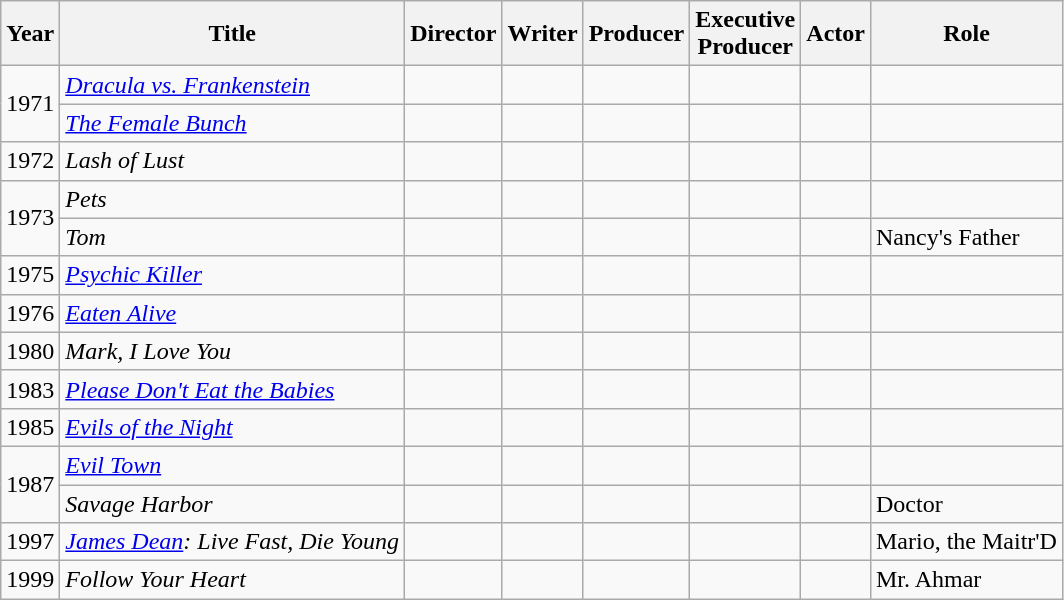<table class="wikitable sortable">
<tr>
<th>Year</th>
<th>Title</th>
<th>Director</th>
<th>Writer</th>
<th>Producer</th>
<th>Executive<br>Producer</th>
<th>Actor</th>
<th>Role</th>
</tr>
<tr>
<td rowspan="2">1971</td>
<td><em><a href='#'>Dracula vs. Frankenstein</a></em></td>
<td></td>
<td></td>
<td></td>
<td></td>
<td></td>
<td></td>
</tr>
<tr>
<td><em><a href='#'>The Female Bunch</a></em></td>
<td></td>
<td></td>
<td></td>
<td></td>
<td></td>
<td></td>
</tr>
<tr>
<td>1972</td>
<td><em>Lash of Lust</em></td>
<td></td>
<td></td>
<td></td>
<td></td>
<td></td>
<td></td>
</tr>
<tr>
<td rowspan="2">1973</td>
<td><em>Pets</em></td>
<td></td>
<td></td>
<td></td>
<td></td>
<td></td>
<td></td>
</tr>
<tr>
<td><em>Tom</em></td>
<td></td>
<td></td>
<td></td>
<td></td>
<td></td>
<td>Nancy's Father</td>
</tr>
<tr>
<td>1975</td>
<td><em><a href='#'>Psychic Killer</a></em></td>
<td></td>
<td></td>
<td></td>
<td></td>
<td></td>
<td></td>
</tr>
<tr>
<td>1976</td>
<td><em><a href='#'>Eaten Alive</a></em></td>
<td></td>
<td></td>
<td></td>
<td></td>
<td></td>
<td></td>
</tr>
<tr>
<td>1980</td>
<td><em>Mark, I Love You</em></td>
<td></td>
<td></td>
<td></td>
<td></td>
<td></td>
<td></td>
</tr>
<tr>
<td>1983</td>
<td><em><a href='#'>Please Don't Eat the Babies</a></em></td>
<td></td>
<td></td>
<td></td>
<td></td>
<td></td>
<td></td>
</tr>
<tr>
<td>1985</td>
<td><em><a href='#'>Evils of the Night</a></em></td>
<td></td>
<td></td>
<td></td>
<td></td>
<td></td>
<td></td>
</tr>
<tr>
<td rowspan="2">1987</td>
<td><em><a href='#'>Evil Town</a></em></td>
<td></td>
<td></td>
<td></td>
<td></td>
<td></td>
<td></td>
</tr>
<tr>
<td><em>Savage Harbor</em></td>
<td></td>
<td></td>
<td></td>
<td></td>
<td></td>
<td>Doctor</td>
</tr>
<tr>
<td>1997</td>
<td><em><a href='#'>James Dean</a>: Live Fast, Die Young</em></td>
<td></td>
<td></td>
<td></td>
<td></td>
<td></td>
<td>Mario, the Maitr'D</td>
</tr>
<tr>
<td>1999</td>
<td><em>Follow Your Heart</em></td>
<td></td>
<td></td>
<td></td>
<td></td>
<td></td>
<td>Mr. Ahmar</td>
</tr>
</table>
